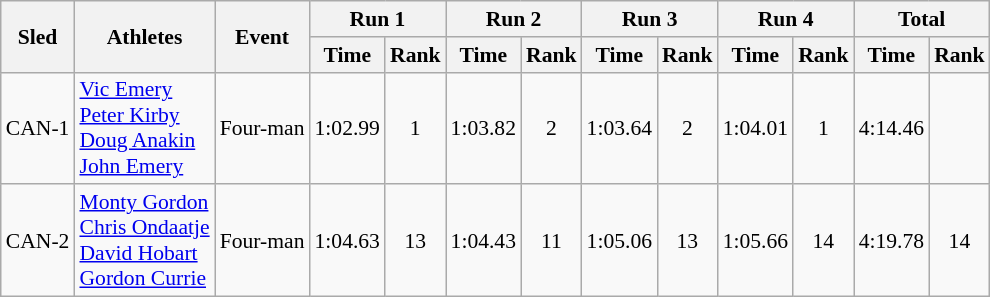<table class="wikitable"  border="1" style="font-size:90%">
<tr>
<th rowspan="2">Sled</th>
<th rowspan="2">Athletes</th>
<th rowspan="2">Event</th>
<th colspan="2">Run 1</th>
<th colspan="2">Run 2</th>
<th colspan="2">Run 3</th>
<th colspan="2">Run 4</th>
<th colspan="2">Total</th>
</tr>
<tr>
<th>Time</th>
<th>Rank</th>
<th>Time</th>
<th>Rank</th>
<th>Time</th>
<th>Rank</th>
<th>Time</th>
<th>Rank</th>
<th>Time</th>
<th>Rank</th>
</tr>
<tr>
<td align="center">CAN-1</td>
<td><a href='#'>Vic Emery</a><br><a href='#'>Peter Kirby</a><br><a href='#'>Doug Anakin</a><br><a href='#'>John Emery</a></td>
<td>Four-man</td>
<td align="center">1:02.99</td>
<td align="center">1</td>
<td align="center">1:03.82</td>
<td align="center">2</td>
<td align="center">1:03.64</td>
<td align="center">2</td>
<td align="center">1:04.01</td>
<td align="center">1</td>
<td align="center">4:14.46</td>
<td align="center"></td>
</tr>
<tr>
<td align="center">CAN-2</td>
<td><a href='#'>Monty Gordon</a><br><a href='#'>Chris Ondaatje</a><br><a href='#'>David Hobart</a><br><a href='#'>Gordon Currie</a></td>
<td>Four-man</td>
<td align="center">1:04.63</td>
<td align="center">13</td>
<td align="center">1:04.43</td>
<td align="center">11</td>
<td align="center">1:05.06</td>
<td align="center">13</td>
<td align="center">1:05.66</td>
<td align="center">14</td>
<td align="center">4:19.78</td>
<td align="center">14</td>
</tr>
</table>
